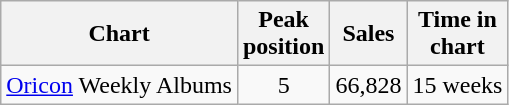<table class="wikitable">
<tr>
<th align="left">Chart</th>
<th align="center">Peak<br>position</th>
<th align="center">Sales</th>
<th align="center">Time in<br>chart</th>
</tr>
<tr>
<td align="left"><a href='#'>Oricon</a> Weekly Albums</td>
<td align="center">5</td>
<td align="">66,828</td>
<td align="">15 weeks</td>
</tr>
</table>
